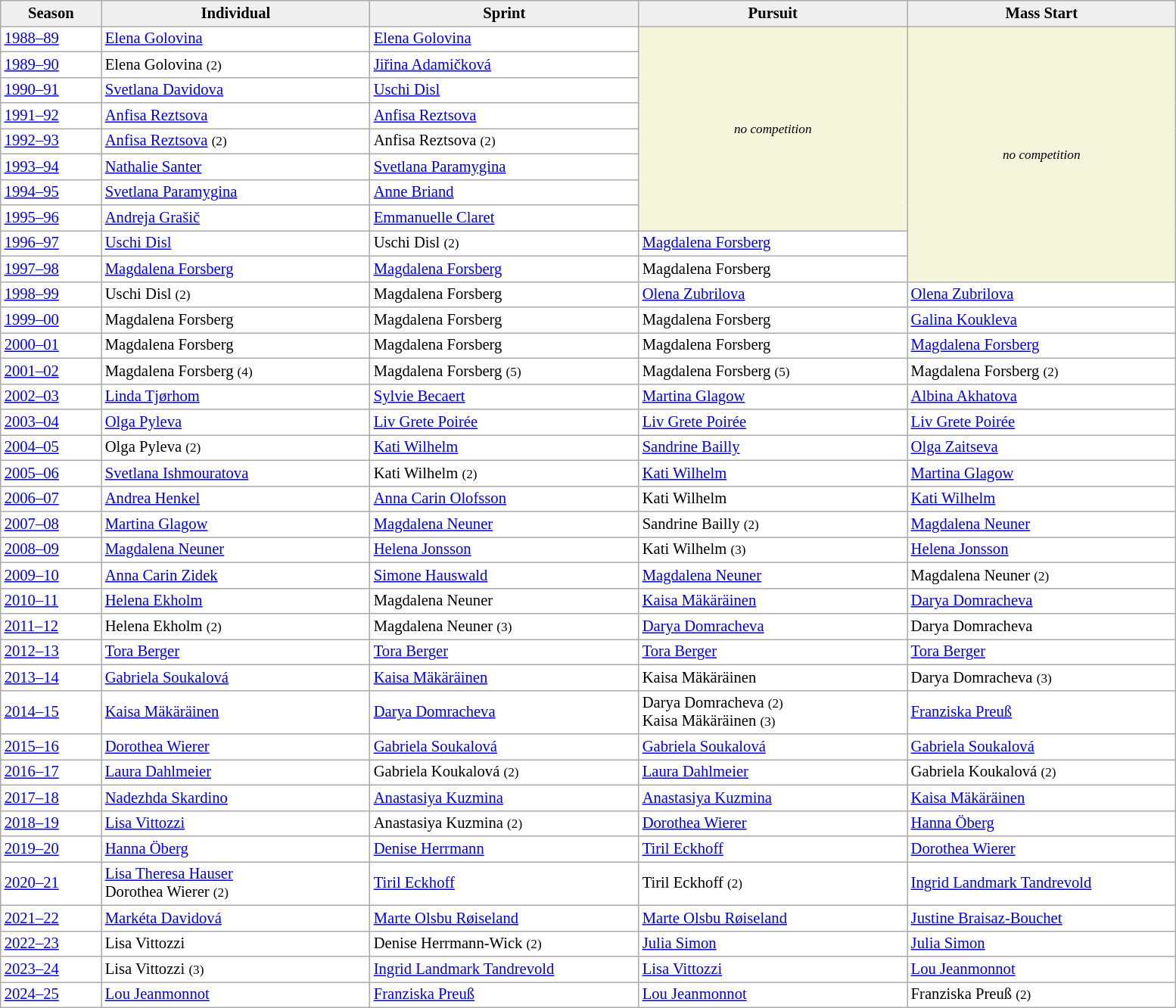<table class="wikitable plainrowheaders" style="background:#fff; font-size:86%; line-height:16px; border:grey solid 1px; border-collapse:collapse;">
<tr>
<th style="width:6%; background:#efefef;">Season</th>
<th style="width:16%; background:#efefef;">Individual</th>
<th style="width:16%; background:#efefef;">Sprint</th>
<th style="width:16%; background:#efefef;">Pursuit</th>
<th style="width:16%; background:#efefef;">Mass Start</th>
</tr>
<tr>
<td><a href='#'>1988–89</a></td>
<td> <a href='#'>Elena Golovina</a></td>
<td> <a href='#'>Elena Golovina</a></td>
<td bgcolor="F5F5DC" align="center" rowspan=8><small><em>no competition</em></small></td>
<td bgcolor="F5F5DC" align="center" rowspan=10><small><em>no competition</em></small></td>
</tr>
<tr>
<td><a href='#'>1989–90</a></td>
<td> Elena Golovina <small>(2)</small></td>
<td> <a href='#'>Jiřina Adamičková</a></td>
</tr>
<tr>
<td><a href='#'>1990–91</a></td>
<td> <a href='#'>Svetlana Davidova</a></td>
<td> <a href='#'>Uschi Disl</a></td>
</tr>
<tr>
<td><a href='#'>1991–92</a></td>
<td> <a href='#'>Anfisa Reztsova</a></td>
<td> <a href='#'>Anfisa Reztsova</a></td>
</tr>
<tr>
<td><a href='#'>1992–93</a></td>
<td> <a href='#'>Anfisa Reztsova</a> <small>(2)</small></td>
<td> Anfisa Reztsova <small>(2)</small></td>
</tr>
<tr>
<td><a href='#'>1993–94</a></td>
<td> <a href='#'>Nathalie Santer</a></td>
<td> <a href='#'>Svetlana Paramygina</a></td>
</tr>
<tr>
<td><a href='#'>1994–95</a></td>
<td> <a href='#'>Svetlana Paramygina</a></td>
<td> <a href='#'>Anne Briand</a></td>
</tr>
<tr>
<td><a href='#'>1995–96</a></td>
<td> <a href='#'>Andreja Grašič</a></td>
<td> <a href='#'>Emmanuelle Claret</a></td>
</tr>
<tr>
<td><a href='#'>1996–97</a></td>
<td> <a href='#'>Uschi Disl</a></td>
<td> Uschi Disl <small>(2)</small></td>
<td> <a href='#'>Magdalena Forsberg</a></td>
</tr>
<tr>
<td><a href='#'>1997–98</a></td>
<td> <a href='#'>Magdalena Forsberg</a></td>
<td> <a href='#'>Magdalena Forsberg</a></td>
<td> Magdalena Forsberg</td>
</tr>
<tr>
<td><a href='#'>1998–99</a></td>
<td> Uschi Disl <small>(2)</small></td>
<td> Magdalena Forsberg</td>
<td> <a href='#'>Olena Zubrilova</a></td>
<td> <a href='#'>Olena Zubrilova</a></td>
</tr>
<tr>
<td><a href='#'>1999–00</a></td>
<td> Magdalena Forsberg</td>
<td> Magdalena Forsberg</td>
<td> Magdalena Forsberg</td>
<td> <a href='#'>Galina Koukleva</a></td>
</tr>
<tr>
<td><a href='#'>2000–01</a></td>
<td> Magdalena Forsberg</td>
<td> Magdalena Forsberg</td>
<td> Magdalena Forsberg</td>
<td> <a href='#'>Magdalena Forsberg</a></td>
</tr>
<tr>
<td><a href='#'>2001–02</a></td>
<td> Magdalena Forsberg <small>(4)</small></td>
<td> Magdalena Forsberg <small>(5)</small></td>
<td> Magdalena Forsberg <small>(5)</small></td>
<td> Magdalena Forsberg <small>(2)</small></td>
</tr>
<tr>
<td><a href='#'>2002–03</a></td>
<td> <a href='#'>Linda Tjørhom</a></td>
<td> <a href='#'>Sylvie Becaert</a></td>
<td> <a href='#'>Martina Glagow</a></td>
<td> <a href='#'>Albina Akhatova</a></td>
</tr>
<tr>
<td><a href='#'>2003–04</a></td>
<td> <a href='#'>Olga Pyleva</a></td>
<td> <a href='#'>Liv Grete Poirée</a></td>
<td> <a href='#'>Liv Grete Poirée</a></td>
<td> <a href='#'>Liv Grete Poirée</a></td>
</tr>
<tr>
<td><a href='#'>2004–05</a></td>
<td> Olga Pyleva <small>(2)</small></td>
<td> <a href='#'>Kati Wilhelm</a></td>
<td> <a href='#'>Sandrine Bailly</a></td>
<td> <a href='#'>Olga Zaitseva</a></td>
</tr>
<tr>
<td><a href='#'>2005–06</a></td>
<td> <a href='#'>Svetlana Ishmouratova</a></td>
<td> Kati Wilhelm <small>(2)</small></td>
<td> <a href='#'>Kati Wilhelm</a></td>
<td> <a href='#'>Martina Glagow</a></td>
</tr>
<tr>
<td><a href='#'>2006–07</a></td>
<td> <a href='#'>Andrea Henkel</a></td>
<td> <a href='#'>Anna Carin Olofsson</a></td>
<td> Kati Wilhelm</td>
<td> <a href='#'>Kati Wilhelm</a></td>
</tr>
<tr>
<td><a href='#'>2007–08</a></td>
<td> <a href='#'>Martina Glagow</a></td>
<td> <a href='#'>Magdalena Neuner</a></td>
<td> Sandrine Bailly <small>(2)</small></td>
<td> <a href='#'>Magdalena Neuner</a></td>
</tr>
<tr>
<td><a href='#'>2008–09</a></td>
<td> <a href='#'>Magdalena Neuner</a></td>
<td> <a href='#'>Helena Jonsson</a></td>
<td> Kati Wilhelm <small>(3)</small></td>
<td> <a href='#'>Helena Jonsson</a></td>
</tr>
<tr>
<td><a href='#'>2009–10</a></td>
<td> <a href='#'>Anna Carin Zidek</a></td>
<td> <a href='#'>Simone Hauswald</a></td>
<td> <a href='#'>Magdalena Neuner</a></td>
<td> Magdalena Neuner <small>(2)</small></td>
</tr>
<tr>
<td><a href='#'>2010–11</a></td>
<td> <a href='#'>Helena Ekholm</a></td>
<td> Magdalena Neuner</td>
<td> <a href='#'>Kaisa Mäkäräinen</a></td>
<td> <a href='#'>Darya Domracheva</a></td>
</tr>
<tr>
<td><a href='#'>2011–12</a></td>
<td> Helena Ekholm <small>(2)</small></td>
<td> Magdalena Neuner <small>(3)</small></td>
<td> <a href='#'>Darya Domracheva</a></td>
<td> Darya Domracheva</td>
</tr>
<tr>
<td><a href='#'>2012–13</a></td>
<td> <a href='#'>Tora Berger</a></td>
<td> <a href='#'>Tora Berger</a></td>
<td> <a href='#'>Tora Berger</a></td>
<td> <a href='#'>Tora Berger</a></td>
</tr>
<tr>
<td><a href='#'>2013–14</a></td>
<td> <a href='#'>Gabriela Soukalová</a></td>
<td> <a href='#'>Kaisa Mäkäräinen</a></td>
<td> Kaisa Mäkäräinen</td>
<td> Darya Domracheva <small>(3)</small></td>
</tr>
<tr (>
<td><a href='#'>2014–15</a></td>
<td> <a href='#'>Kaisa Mäkäräinen</a></td>
<td> <a href='#'>Darya Domracheva</a></td>
<td> Darya Domracheva <small>(2)</small><br> Kaisa Mäkäräinen <small>(3)</small></td>
<td> <a href='#'>Franziska Preuß</a></td>
</tr>
<tr>
<td><a href='#'>2015–16</a></td>
<td> <a href='#'>Dorothea Wierer</a></td>
<td> <a href='#'>Gabriela Soukalová</a></td>
<td> <a href='#'>Gabriela Soukalová</a></td>
<td> <a href='#'>Gabriela Soukalová</a></td>
</tr>
<tr>
<td><a href='#'>2016–17</a></td>
<td> <a href='#'>Laura Dahlmeier</a></td>
<td> Gabriela Koukalová <small>(2)</small></td>
<td> <a href='#'>Laura Dahlmeier</a></td>
<td> Gabriela Koukalová <small>(2)</small></td>
</tr>
<tr>
<td><a href='#'>2017–18</a></td>
<td> <a href='#'>Nadezhda Skardino</a></td>
<td> <a href='#'>Anastasiya Kuzmina</a></td>
<td> <a href='#'>Anastasiya Kuzmina</a></td>
<td> <a href='#'>Kaisa Mäkäräinen</a></td>
</tr>
<tr>
<td><a href='#'>2018–19</a></td>
<td> <a href='#'>Lisa Vittozzi</a></td>
<td> Anastasiya Kuzmina <small>(2)</small></td>
<td> <a href='#'>Dorothea Wierer</a></td>
<td> <a href='#'>Hanna Öberg</a></td>
</tr>
<tr>
<td><a href='#'>2019–20</a></td>
<td> <a href='#'>Hanna Öberg</a></td>
<td> <a href='#'>Denise Herrmann</a></td>
<td> <a href='#'>Tiril Eckhoff</a></td>
<td> <a href='#'>Dorothea Wierer</a></td>
</tr>
<tr>
<td><a href='#'>2020–21</a></td>
<td> <a href='#'>Lisa Theresa Hauser</a><br> Dorothea Wierer <small>(2)</small></td>
<td> <a href='#'>Tiril Eckhoff</a></td>
<td> Tiril Eckhoff <small>(2)</small></td>
<td> <a href='#'>Ingrid Landmark Tandrevold</a></td>
</tr>
<tr>
<td><a href='#'>2021–22</a></td>
<td> <a href='#'>Markéta Davidová</a></td>
<td> <a href='#'>Marte Olsbu Røiseland</a></td>
<td> <a href='#'>Marte Olsbu Røiseland</a></td>
<td> <a href='#'>Justine Braisaz-Bouchet</a></td>
</tr>
<tr>
<td><a href='#'>2022–23</a></td>
<td> Lisa Vittozzi</td>
<td> Denise Herrmann-Wick <small>(2)</small></td>
<td> <a href='#'>Julia Simon</a></td>
<td> <a href='#'>Julia Simon</a></td>
</tr>
<tr>
<td><a href='#'>2023–24</a></td>
<td> Lisa Vittozzi <small>(3)</small></td>
<td> <a href='#'>Ingrid Landmark Tandrevold</a></td>
<td> <a href='#'>Lisa Vittozzi</a></td>
<td> <a href='#'>Lou Jeanmonnot</a></td>
</tr>
<tr>
<td><a href='#'>2024–25</a></td>
<td> <a href='#'>Lou Jeanmonnot</a></td>
<td> <a href='#'>Franziska Preuß</a></td>
<td> <a href='#'>Lou Jeanmonnot</a></td>
<td> Franziska Preuß <small>(2)</small></td>
</tr>
</table>
